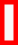<table class="wikitable" style="border: 3px solid red">
<tr>
<td><br></td>
</tr>
</table>
